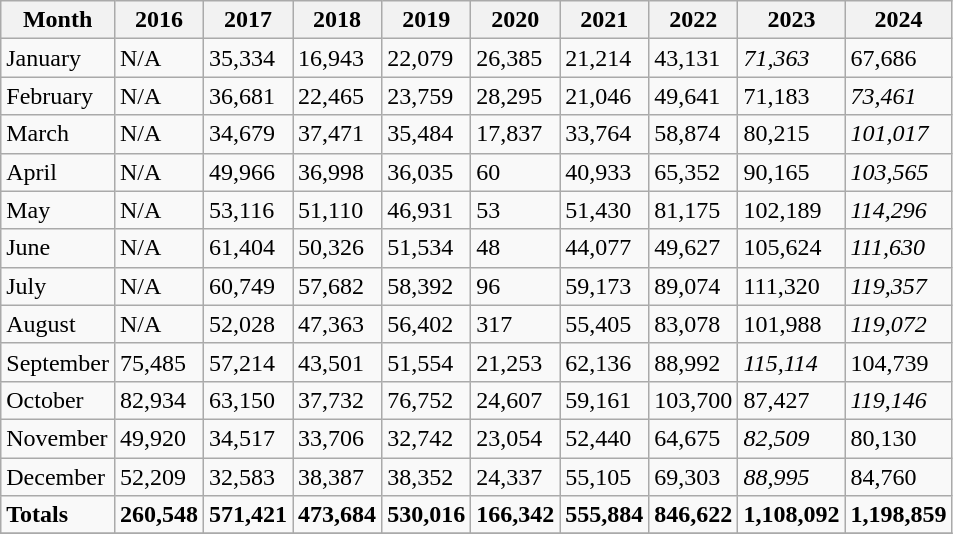<table class="wikitable">
<tr>
<th>Month</th>
<th>2016</th>
<th>2017</th>
<th>2018</th>
<th>2019</th>
<th>2020</th>
<th>2021</th>
<th>2022</th>
<th>2023</th>
<th>2024</th>
</tr>
<tr>
<td>January</td>
<td>N/A</td>
<td>35,334</td>
<td>16,943</td>
<td>22,079</td>
<td>26,385</td>
<td>21,214</td>
<td>43,131</td>
<td><em>71,363</em></td>
<td>67,686</td>
</tr>
<tr>
<td>February</td>
<td>N/A</td>
<td>36,681</td>
<td>22,465</td>
<td>23,759</td>
<td>28,295</td>
<td>21,046</td>
<td>49,641</td>
<td>71,183</td>
<td><em>73,461</em></td>
</tr>
<tr>
<td>March</td>
<td>N/A</td>
<td>34,679</td>
<td>37,471</td>
<td>35,484</td>
<td>17,837</td>
<td>33,764</td>
<td>58,874</td>
<td>80,215</td>
<td><em>101,017</em></td>
</tr>
<tr>
<td>April</td>
<td>N/A</td>
<td>49,966</td>
<td>36,998</td>
<td>36,035</td>
<td>60</td>
<td>40,933</td>
<td>65,352</td>
<td>90,165</td>
<td><em>103,565</em></td>
</tr>
<tr>
<td>May</td>
<td>N/A</td>
<td>53,116</td>
<td>51,110</td>
<td>46,931</td>
<td>53</td>
<td>51,430</td>
<td>81,175</td>
<td>102,189</td>
<td><em>114,296</em></td>
</tr>
<tr>
<td>June</td>
<td>N/A</td>
<td>61,404</td>
<td>50,326</td>
<td>51,534</td>
<td>48</td>
<td>44,077</td>
<td>49,627</td>
<td>105,624</td>
<td><em>111,630</em></td>
</tr>
<tr>
<td>July</td>
<td>N/A</td>
<td>60,749</td>
<td>57,682</td>
<td>58,392</td>
<td>96</td>
<td>59,173</td>
<td>89,074</td>
<td>111,320</td>
<td><em>119,357</em></td>
</tr>
<tr>
<td>August</td>
<td>N/A</td>
<td>52,028</td>
<td>47,363</td>
<td>56,402</td>
<td>317</td>
<td>55,405</td>
<td>83,078</td>
<td>101,988</td>
<td><em>119,072</em></td>
</tr>
<tr>
<td>September</td>
<td>75,485</td>
<td>57,214</td>
<td>43,501</td>
<td>51,554</td>
<td>21,253</td>
<td>62,136</td>
<td>88,992</td>
<td><em>115,114</em></td>
<td>104,739</td>
</tr>
<tr>
<td>October</td>
<td>82,934</td>
<td>63,150</td>
<td>37,732</td>
<td>76,752</td>
<td>24,607</td>
<td>59,161</td>
<td>103,700</td>
<td>87,427</td>
<td><em>119,146</em></td>
</tr>
<tr>
<td>November</td>
<td>49,920</td>
<td>34,517</td>
<td>33,706</td>
<td>32,742</td>
<td>23,054</td>
<td>52,440</td>
<td>64,675</td>
<td><em>82,509</em></td>
<td>80,130</td>
</tr>
<tr>
<td>December</td>
<td>52,209</td>
<td>32,583</td>
<td>38,387</td>
<td>38,352</td>
<td>24,337</td>
<td>55,105</td>
<td>69,303</td>
<td><em>88,995</em></td>
<td>84,760</td>
</tr>
<tr>
<td><strong>Totals</strong></td>
<td><strong>260,548</strong></td>
<td><strong>571,421</strong></td>
<td><strong>473,684</strong></td>
<td><strong>530,016</strong></td>
<td><strong>166,342</strong></td>
<td><strong>555,884</strong></td>
<td><strong>846,622</strong></td>
<td><strong>1,108,092</strong></td>
<td><strong>1,198,859</strong></td>
</tr>
<tr>
</tr>
</table>
